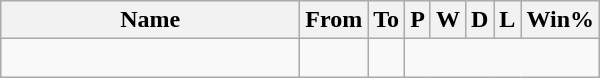<table class="wikitable sortable" style="text-align: center;">
<tr>
<th style="width:12em">Name</th>
<th>From</th>
<th>To</th>
<th>P</th>
<th>W</th>
<th>D</th>
<th>L</th>
<th>Win%</th>
</tr>
<tr>
<td align=left></td>
<td></td>
<td><br></td>
</tr>
</table>
